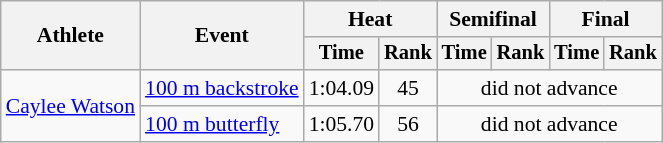<table class=wikitable style="font-size:90%">
<tr>
<th rowspan="2">Athlete</th>
<th rowspan="2">Event</th>
<th colspan="2">Heat</th>
<th colspan="2">Semifinal</th>
<th colspan="2">Final</th>
</tr>
<tr style="font-size:95%">
<th>Time</th>
<th>Rank</th>
<th>Time</th>
<th>Rank</th>
<th>Time</th>
<th>Rank</th>
</tr>
<tr align=center>
<td align=left rowspan=2><a href='#'>Caylee Watson</a></td>
<td align=left><a href='#'>100 m backstroke</a></td>
<td>1:04.09</td>
<td>45</td>
<td colspan=4>did not advance</td>
</tr>
<tr align=center>
<td align=left><a href='#'>100 m butterfly</a></td>
<td>1:05.70</td>
<td>56</td>
<td colspan=4>did not advance</td>
</tr>
</table>
